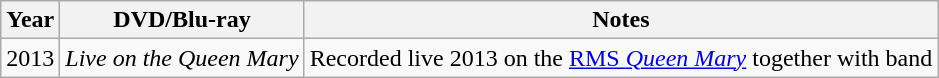<table class="wikitable" style="text-align:center">
<tr>
<th>Year</th>
<th>DVD/Blu-ray</th>
<th>Notes</th>
</tr>
<tr>
<td>2013</td>
<td style="text-align:left;"><em>Live on the Queen Mary</em></td>
<td style="text-align:left;">Recorded live 2013 on the <a href='#'>RMS <em>Queen Mary</em></a> together with band</td>
</tr>
</table>
